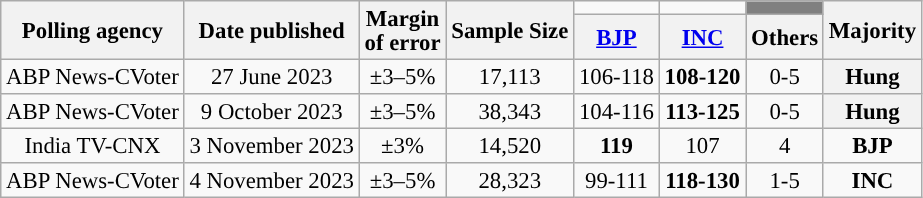<table class="wikitable" style="text-align:center;font-size:95%;line-height:16px;">
<tr>
<th rowspan="2">Polling agency</th>
<th rowspan="2">Date published</th>
<th rowspan="2">Margin<br>of error</th>
<th rowspan="2">Sample Size</th>
<td></td>
<td></td>
<td bgcolor="grey"></td>
<th rowspan="2">Majority</th>
</tr>
<tr>
<th><a href='#'>BJP</a></th>
<th><a href='#'>INC</a></th>
<th>Others</th>
</tr>
<tr>
<td>ABP News-CVoter</td>
<td>27 June 2023</td>
<td>±3–5%</td>
<td>17,113</td>
<td>106-118</td>
<td><strong>108-120</strong></td>
<td>0-5</td>
<th><strong>Hung</strong></th>
</tr>
<tr>
<td>ABP News-CVoter</td>
<td>9 October 2023</td>
<td>±3–5%</td>
<td>38,343</td>
<td>104-116</td>
<td><strong>113-125</strong></td>
<td>0-5</td>
<th><strong>Hung</strong></th>
</tr>
<tr>
<td>India TV-CNX</td>
<td>3 November 2023</td>
<td>±3%</td>
<td>14,520</td>
<td><strong>119</strong></td>
<td>107</td>
<td>4</td>
<td><strong>BJP</strong></td>
</tr>
<tr>
<td>ABP News-CVoter</td>
<td>4 November 2023</td>
<td>±3–5%</td>
<td>28,323</td>
<td>99-111</td>
<td><strong>118-130</strong></td>
<td>1-5</td>
<td><strong>INC</strong></td>
</tr>
</table>
